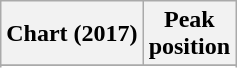<table class="wikitable sortable plainrowheaders" style="text-align:center;">
<tr>
<th>Chart (2017)</th>
<th>Peak <br> position</th>
</tr>
<tr>
</tr>
<tr>
</tr>
</table>
